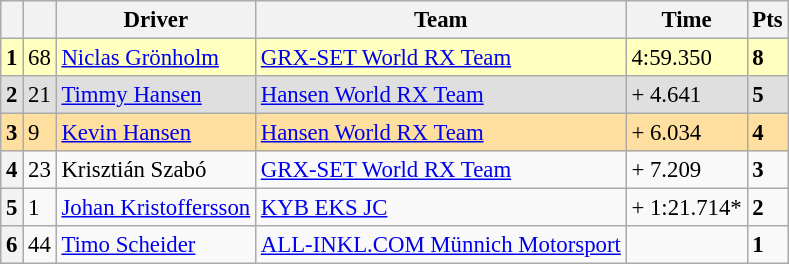<table class="wikitable" style="font-size:95%">
<tr>
<th></th>
<th></th>
<th>Driver</th>
<th>Team</th>
<th>Time</th>
<th>Pts</th>
</tr>
<tr>
<th style="background:#ffffbf;">1</th>
<td style="background:#ffffbf;">68</td>
<td style="background:#ffffbf;"> <a href='#'>Niclas Grönholm</a></td>
<td style="background:#ffffbf;"><a href='#'>GRX-SET World RX Team</a></td>
<td style="background:#ffffbf;">4:59.350</td>
<td style="background:#ffffbf;"><strong>8</strong></td>
</tr>
<tr>
<th style="background:#dfdfdf;">2</th>
<td style="background:#dfdfdf;">21</td>
<td style="background:#dfdfdf;"> <a href='#'>Timmy Hansen</a></td>
<td style="background:#dfdfdf;"><a href='#'>Hansen World RX Team</a></td>
<td style="background:#dfdfdf;">+ 4.641</td>
<td style="background:#dfdfdf;"><strong>5</strong></td>
</tr>
<tr>
<th style="background:#ffdf9f;">3</th>
<td style="background:#ffdf9f;">9</td>
<td style="background:#ffdf9f;"> <a href='#'>Kevin Hansen</a></td>
<td style="background:#ffdf9f;"><a href='#'>Hansen World RX Team</a></td>
<td style="background:#ffdf9f;">+ 6.034</td>
<td style="background:#ffdf9f;"><strong>4</strong></td>
</tr>
<tr>
<th>4</th>
<td>23</td>
<td> Krisztián Szabó</td>
<td><a href='#'>GRX-SET World RX Team</a></td>
<td>+ 7.209</td>
<td><strong>3</strong></td>
</tr>
<tr>
<th>5</th>
<td>1</td>
<td> <a href='#'>Johan Kristoffersson</a></td>
<td><a href='#'>KYB EKS JC</a></td>
<td>+ 1:21.714*</td>
<td><strong>2</strong></td>
</tr>
<tr>
<th>6</th>
<td>44</td>
<td> <a href='#'>Timo Scheider</a></td>
<td><a href='#'>ALL-INKL.COM Münnich Motorsport</a></td>
<td><strong></strong></td>
<td><strong>1</strong></td>
</tr>
</table>
